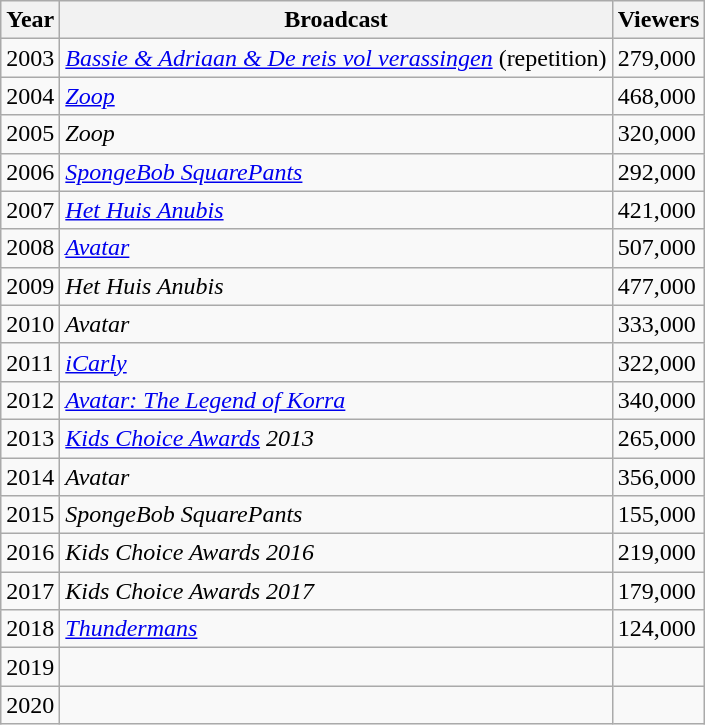<table class="wikitable">
<tr>
<th>Year</th>
<th>Broadcast</th>
<th>Viewers</th>
</tr>
<tr>
<td>2003</td>
<td><em><a href='#'>Bassie & Adriaan & De reis vol verassingen</a></em> (repetition)</td>
<td>279,000</td>
</tr>
<tr>
<td>2004</td>
<td><em><a href='#'>Zoop</a></em></td>
<td>468,000</td>
</tr>
<tr>
<td>2005</td>
<td><em>Zoop</em></td>
<td>320,000</td>
</tr>
<tr>
<td>2006</td>
<td><em><a href='#'>SpongeBob SquarePants</a></em></td>
<td>292,000</td>
</tr>
<tr>
<td>2007</td>
<td><em><a href='#'>Het Huis Anubis</a></em></td>
<td>421,000</td>
</tr>
<tr>
<td>2008</td>
<td><em><a href='#'>Avatar</a></em></td>
<td>507,000</td>
</tr>
<tr>
<td>2009</td>
<td><em>Het Huis Anubis</em></td>
<td>477,000</td>
</tr>
<tr>
<td>2010</td>
<td><em>Avatar</em></td>
<td>333,000</td>
</tr>
<tr>
<td>2011</td>
<td><em><a href='#'>iCarly</a></em></td>
<td>322,000</td>
</tr>
<tr>
<td>2012</td>
<td><em><a href='#'>Avatar: The Legend of Korra</a></em></td>
<td>340,000</td>
</tr>
<tr>
<td>2013</td>
<td><em><a href='#'>Kids Choice Awards</a> 2013</em></td>
<td>265,000</td>
</tr>
<tr>
<td>2014</td>
<td><em>Avatar</em></td>
<td>356,000</td>
</tr>
<tr>
<td>2015</td>
<td><em>SpongeBob SquarePants</em></td>
<td>155,000</td>
</tr>
<tr>
<td>2016</td>
<td><em>Kids Choice Awards 2016</em></td>
<td>219,000</td>
</tr>
<tr>
<td>2017</td>
<td><em>Kids Choice Awards 2017</em></td>
<td>179,000</td>
</tr>
<tr>
<td>2018</td>
<td><em><a href='#'>Thundermans</a></em></td>
<td>124,000</td>
</tr>
<tr>
<td>2019</td>
<td></td>
<td></td>
</tr>
<tr>
<td>2020</td>
<td></td>
<td></td>
</tr>
</table>
